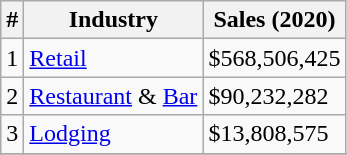<table class="wikitable">
<tr>
<th>#</th>
<th>Industry</th>
<th>Sales (2020)</th>
</tr>
<tr>
<td>1</td>
<td><a href='#'>Retail</a></td>
<td>$568,506,425</td>
</tr>
<tr>
<td>2</td>
<td><a href='#'>Restaurant</a> & <a href='#'>Bar</a></td>
<td>$90,232,282</td>
</tr>
<tr>
<td>3</td>
<td><a href='#'>Lodging</a></td>
<td>$13,808,575</td>
</tr>
<tr>
</tr>
</table>
